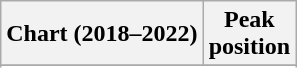<table class="wikitable sortable plainrowheaders" style="text-align:center">
<tr>
<th scope="col">Chart (2018–2022)</th>
<th scope="col">Peak<br>position</th>
</tr>
<tr>
</tr>
<tr>
</tr>
<tr>
</tr>
<tr>
</tr>
</table>
